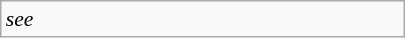<table class="wikitable floatright" style="font-size: 0.9em; width: 270px">
<tr>
<td><em>see </em></td>
</tr>
</table>
